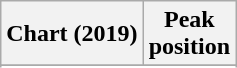<table class="wikitable sortable plainrowheaders" style="text-align:center">
<tr>
<th scope="col">Chart (2019)</th>
<th scope="col">Peak<br>position</th>
</tr>
<tr>
</tr>
<tr>
</tr>
<tr>
</tr>
<tr>
</tr>
</table>
